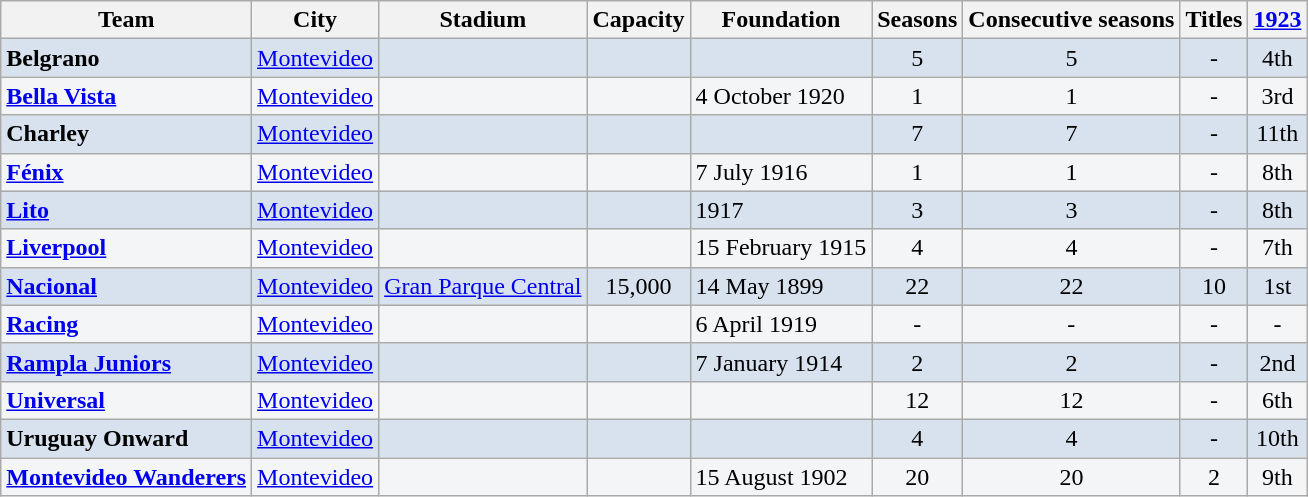<table class="wikitable">
<tr>
<th>Team</th>
<th>City</th>
<th>Stadium</th>
<th>Capacity</th>
<th>Foundation</th>
<th>Seasons</th>
<th>Consecutive seasons</th>
<th>Titles</th>
<th><a href='#'>1923</a></th>
</tr>
<tr bgcolor=#D8E2EE>
<td><strong>Belgrano</strong></td>
<td><a href='#'>Montevideo</a></td>
<td></td>
<td align=center></td>
<td></td>
<td align=center>5</td>
<td align=center>5</td>
<td align=center>-</td>
<td align=center>4th</td>
</tr>
<tr bgcolor=#F3F5F7>
<td><strong><a href='#'>Bella Vista</a></strong></td>
<td><a href='#'>Montevideo</a></td>
<td></td>
<td align=center></td>
<td>4 October 1920</td>
<td align=center>1</td>
<td align=center>1</td>
<td align=center>-</td>
<td align=center>3rd</td>
</tr>
<tr bgcolor=#D8E2EE>
<td><strong>Charley</strong></td>
<td><a href='#'>Montevideo</a></td>
<td></td>
<td align=center></td>
<td></td>
<td align=center>7</td>
<td align=center>7</td>
<td align=center>-</td>
<td align=center>11th</td>
</tr>
<tr bgcolor=#F3F5F7>
<td><strong><a href='#'>Fénix</a></strong></td>
<td><a href='#'>Montevideo</a></td>
<td></td>
<td align=center></td>
<td>7 July 1916</td>
<td align=center>1</td>
<td align=center>1</td>
<td align=center>-</td>
<td align=center>8th</td>
</tr>
<tr bgcolor=#D8E2EE>
<td><strong><a href='#'>Lito</a></strong></td>
<td><a href='#'>Montevideo</a></td>
<td></td>
<td align=center></td>
<td>1917</td>
<td align=center>3</td>
<td align=center>3</td>
<td align=center>-</td>
<td align=center>8th</td>
</tr>
<tr bgcolor=#F3F5F7>
<td><strong><a href='#'>Liverpool</a></strong></td>
<td><a href='#'>Montevideo</a></td>
<td></td>
<td align=center></td>
<td>15 February 1915</td>
<td align=center>4</td>
<td align=center>4</td>
<td align=center>-</td>
<td align=center>7th</td>
</tr>
<tr bgcolor=#D8E2EE>
<td><strong><a href='#'>Nacional</a></strong></td>
<td><a href='#'>Montevideo</a></td>
<td><a href='#'>Gran Parque Central</a></td>
<td align=center>15,000</td>
<td>14 May 1899</td>
<td align=center>22</td>
<td align=center>22</td>
<td align=center>10</td>
<td align=center>1st</td>
</tr>
<tr bgcolor=#F3F5F7>
<td><strong><a href='#'>Racing</a></strong></td>
<td><a href='#'>Montevideo</a></td>
<td></td>
<td align=center></td>
<td>6 April 1919</td>
<td align=center>-</td>
<td align=center>-</td>
<td align=center>-</td>
<td align=center>-</td>
</tr>
<tr bgcolor=#D8E2EE>
<td><strong><a href='#'>Rampla Juniors</a></strong></td>
<td><a href='#'>Montevideo</a></td>
<td></td>
<td align=center></td>
<td>7 January 1914</td>
<td align=center>2</td>
<td align=center>2</td>
<td align=center>-</td>
<td align=center>2nd</td>
</tr>
<tr bgcolor=#F3F5F7>
<td><strong><a href='#'>Universal</a></strong></td>
<td><a href='#'>Montevideo</a></td>
<td></td>
<td align=center></td>
<td></td>
<td align=center>12</td>
<td align=center>12</td>
<td align=center>-</td>
<td align=center>6th</td>
</tr>
<tr bgcolor=#D8E2EE>
<td><strong>Uruguay Onward</strong></td>
<td><a href='#'>Montevideo</a></td>
<td></td>
<td align=center></td>
<td></td>
<td align=center>4</td>
<td align=center>4</td>
<td align=center>-</td>
<td align=center>10th</td>
</tr>
<tr bgcolor=#F3F5F7>
<td><strong><a href='#'>Montevideo Wanderers</a></strong></td>
<td><a href='#'>Montevideo</a></td>
<td></td>
<td align=center></td>
<td>15 August 1902</td>
<td align=center>20</td>
<td align=center>20</td>
<td align=center>2</td>
<td align=center>9th</td>
</tr>
</table>
